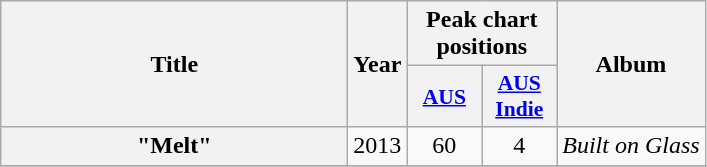<table class="wikitable plainrowheaders" style="text-align:center;" border="1">
<tr>
<th scope="col" rowspan="2" style="width:14em;">Title</th>
<th scope="col" rowspan="2">Year</th>
<th scope="col" colspan="2">Peak chart positions</th>
<th scope="col" rowspan="2">Album</th>
</tr>
<tr>
<th scope="col" style="width:3em;font-size:90%;"><a href='#'>AUS</a><br></th>
<th scope="col" style="width:3em;font-size:90%;"><a href='#'>AUS<br>Indie</a><br></th>
</tr>
<tr>
<th scope="row">"Melt"<br></th>
<td>2013</td>
<td>60</td>
<td>4</td>
<td><em>Built on Glass</em></td>
</tr>
<tr>
</tr>
</table>
